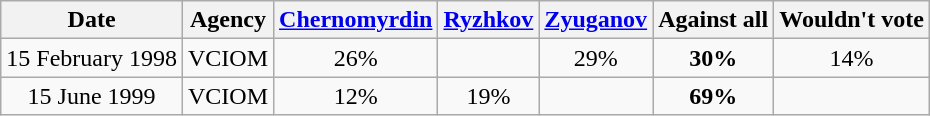<table class=wikitable style=text-align:center>
<tr>
<th>Date</th>
<th>Agency</th>
<th><a href='#'>Chernomyrdin</a></th>
<th><a href='#'>Ryzhkov</a></th>
<th><a href='#'>Zyuganov</a></th>
<th>Against all</th>
<th>Wouldn't vote</th>
</tr>
<tr>
<td>15 February 1998</td>
<td>VCIOM</td>
<td>26%</td>
<td></td>
<td>29%</td>
<td><strong>30%</strong></td>
<td>14%</td>
</tr>
<tr>
<td>15 June 1999</td>
<td>VCIOM</td>
<td>12%</td>
<td>19%</td>
<td></td>
<td><strong>69%</strong></td>
<td></td>
</tr>
</table>
